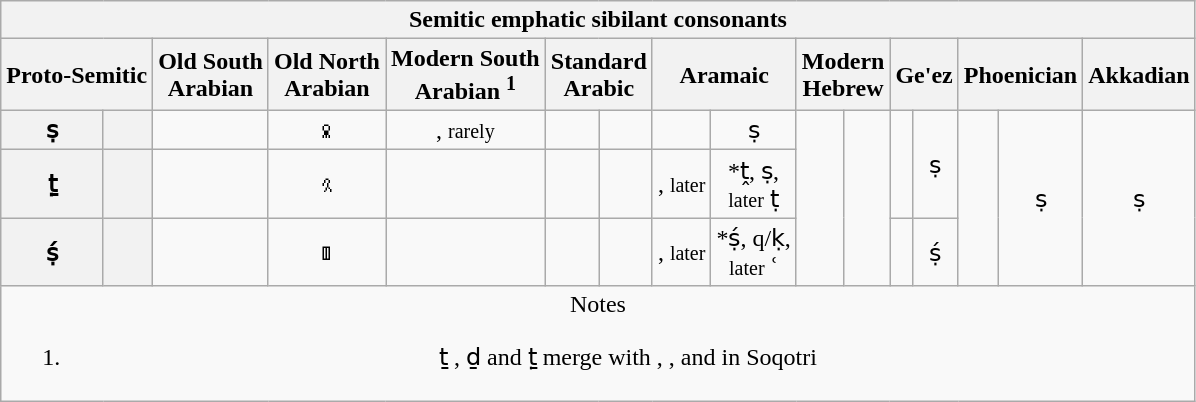<table class="wikitable" style="text-align:center;">
<tr>
<th colspan="16">Semitic emphatic sibilant consonants</th>
</tr>
<tr>
<th colspan="2">Proto-Semitic</th>
<th>Old South<br>Arabian</th>
<th>Old North<br>Arabian</th>
<th>Modern South<br>Arabian <sup>1</sup></th>
<th colspan="2">Standard<br>Arabic</th>
<th colspan="2">Aramaic</th>
<th colspan="2">Modern<br>Hebrew</th>
<th colspan="2">Ge'ez</th>
<th colspan="2">Phoenician</th>
<th>Akkadian</th>
</tr>
<tr>
<th>ṣ</th>
<th></th>
<td></td>
<td>𐪎</td>
<td>, <small>rarely</small> </td>
<td><big></big></td>
<td></td>
<td></td>
<td>ṣ</td>
<td rowspan="3"></td>
<td rowspan="3"></td>
<td rowspan="2"></td>
<td rowspan="2">ṣ</td>
<td rowspan="3"></td>
<td rowspan="3">ṣ</td>
<td rowspan="3">ṣ</td>
</tr>
<tr>
<th>ṯ̣</th>
<th></th>
<td></td>
<td>𐪜</td>
<td></td>
<td><big></big></td>
<td></td>
<td>, <small>later</small> </td>
<td>*ṱ, ṣ,<br><small>later</small> ṭ</td>
</tr>
<tr>
<th>ṣ́</th>
<th></th>
<td></td>
<td>𐪓</td>
<td></td>
<td><big></big></td>
<td></td>
<td>, <small>later</small> </td>
<td>*ṣ́, q/ḳ,<br><small>later</small> ʿ</td>
<td></td>
<td>ṣ́</td>
</tr>
<tr>
<td colspan="16">Notes<br><ol><li>ṯ , ḏ  and ṯ̣  merge with , , and  in Soqotri</li></ol></td>
</tr>
</table>
